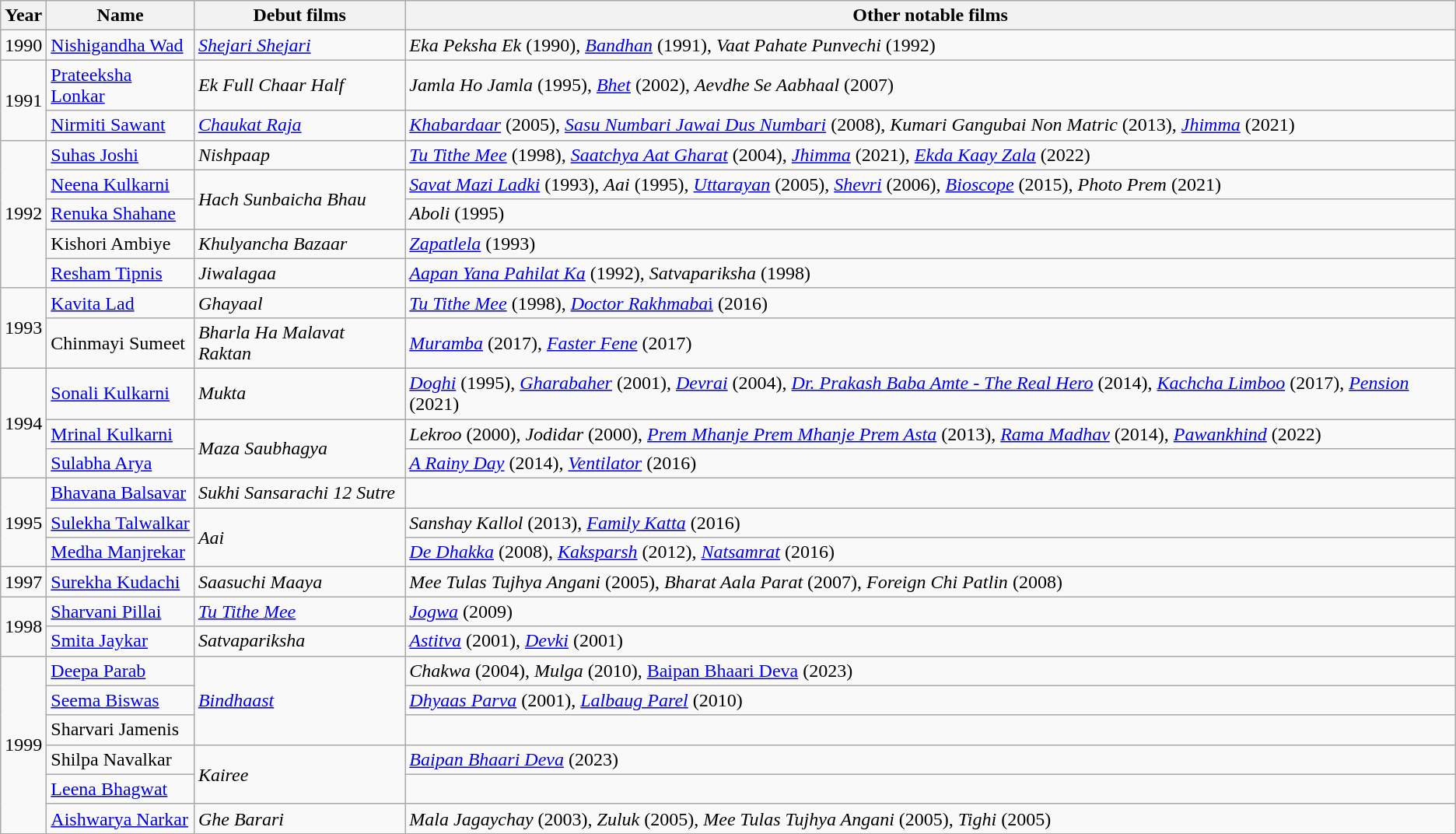<table class="wikitable">
<tr>
<th>Year</th>
<th>Name</th>
<th>Debut films</th>
<th>Other notable films</th>
</tr>
<tr>
<td>1990</td>
<td><a href='#'>Nishigandha Wad</a></td>
<td><em><a href='#'>Shejari Shejari</a></em></td>
<td><em>Eka Peksha Ek</em> (1990), <em><a href='#'>Bandhan</a></em> (1991), <em>Vaat Pahate Punvechi</em> (1992)</td>
</tr>
<tr>
<td rowspan="2">1991</td>
<td><a href='#'>Prateeksha Lonkar</a></td>
<td><em>Ek Full Chaar Half</em></td>
<td><em>Jamla Ho Jamla</em> (1995), <em><a href='#'>Bhet</a></em> (2002), <em>Aevdhe Se Aabhaal</em> (2007)</td>
</tr>
<tr>
<td><a href='#'>Nirmiti Sawant</a></td>
<td><em><a href='#'>Chaukat Raja</a></em></td>
<td><em><a href='#'>Khabardaar</a></em> (2005), <em><a href='#'>Sasu Numbari Jawai Dus Numbari</a></em> (2008), <em>Kumari Gangubai Non Matric</em> (2013), <em><a href='#'>Jhimma</a></em> (2021)</td>
</tr>
<tr>
<td rowspan="5">1992</td>
<td><a href='#'>Suhas Joshi</a></td>
<td><em>Nishpaap</em></td>
<td><em><a href='#'>Tu Tithe Mee</a></em> (1998), <em><a href='#'>Saatchya Aat Gharat</a></em> (2004), <em><a href='#'>Jhimma</a></em> (2021), <a href='#'><em>Ekda Kaay Zala</em></a> (2022)</td>
</tr>
<tr>
<td><a href='#'>Neena Kulkarni</a></td>
<td rowspan="2"><em>Hach Sunbaicha Bhau</em></td>
<td><em><a href='#'>Savat Mazi Ladki</a></em> (1993), <em>Aai</em> (1995), <em><a href='#'>Uttarayan</a></em> (2005), <em><a href='#'>Shevri</a></em> (2006), <em><a href='#'>Bioscope</a></em> (2015), <em>Photo Prem</em> (2021)</td>
</tr>
<tr>
<td><a href='#'>Renuka Shahane</a></td>
<td><em>Aboli</em> (1995)</td>
</tr>
<tr>
<td>Kishori Ambiye</td>
<td><em>Khulyancha Bazaar</em></td>
<td><em><a href='#'>Zapatlela</a></em> (1993)</td>
</tr>
<tr>
<td><a href='#'>Resham Tipnis</a></td>
<td><em>Jiwalagaa</em></td>
<td><em><a href='#'>Aapan Yana Pahilat Ka</a></em> (1992), <em>Satvapariksha</em> (1998)</td>
</tr>
<tr>
<td rowspan="2">1993</td>
<td><a href='#'>Kavita Lad</a></td>
<td><em>Ghayaal</em></td>
<td><em><a href='#'>Tu Tithe Mee</a></em> (1998), <a href='#'><em>Doctor Rakhmaba</em>i</a> (2016)</td>
</tr>
<tr>
<td>Chinmayi Sumeet</td>
<td><em>Bharla Ha Malavat Raktan</em></td>
<td><em><a href='#'>Muramba</a></em> (2017), <em><a href='#'>Faster Fene</a></em> (2017)</td>
</tr>
<tr>
<td rowspan="3">1994</td>
<td><a href='#'>Sonali Kulkarni</a></td>
<td><em>Mukta</em></td>
<td><em><a href='#'>Doghi</a></em> (1995), <em><a href='#'>Gharabaher</a></em> (2001), <em><a href='#'>Devrai</a></em> (2004), <a href='#'><em>Dr. Prakash Baba Amte - The Real Hero</em></a> (2014), <em><a href='#'>Kachcha Limboo</a></em> (2017), <a href='#'><em>Pension</em></a> (2021)</td>
</tr>
<tr>
<td><a href='#'>Mrinal Kulkarni</a></td>
<td rowspan="2"><em>Maza Saubhagya</em></td>
<td><em>Lekroo</em> (2000), <em>Jodidar</em> (2000), <em><a href='#'>Prem Mhanje Prem Mhanje Prem Asta</a></em> (2013), <em><a href='#'>Rama Madhav</a></em> (2014), <em><a href='#'>Pawankhind</a></em> (2022)</td>
</tr>
<tr>
<td><a href='#'>Sulabha Arya</a></td>
<td><a href='#'><em>A Rainy Day</em></a> (2014), <em><a href='#'>Ventilator</a></em> (2016)</td>
</tr>
<tr>
<td rowspan="3">1995</td>
<td><a href='#'>Bhavana Balsavar</a></td>
<td><em>Sukhi Sansarachi 12 Sutre</em></td>
<td></td>
</tr>
<tr>
<td><a href='#'>Sulekha Talwalkar</a></td>
<td rowspan="2"><em>Aai</em></td>
<td><em>Sanshay Kallol</em> (2013), <em><a href='#'>Family Katta</a></em> (2016)</td>
</tr>
<tr>
<td><a href='#'>Medha Manjrekar</a></td>
<td><em><a href='#'>De Dhakka</a></em> (2008), <em><a href='#'>Kaksparsh</a></em> (2012), <em><a href='#'>Natsamrat</a></em> (2016)</td>
</tr>
<tr>
<td>1997</td>
<td><a href='#'>Surekha Kudachi</a></td>
<td><em>Saasuchi Maaya</em></td>
<td><em>Mee Tulas Tujhya Angani</em> (2005), <em>Bharat Aala Parat</em> (2007), <em>Foreign Chi Patlin</em> (2008)</td>
</tr>
<tr>
<td rowspan="2">1998</td>
<td><a href='#'>Sharvani Pillai</a></td>
<td><em><a href='#'>Tu Tithe Mee</a></em></td>
<td><em><a href='#'>Jogwa</a></em> (2009)</td>
</tr>
<tr>
<td><a href='#'>Smita Jaykar</a></td>
<td><em>Satvapariksha</em></td>
<td><em><a href='#'>Astitva</a></em> (2001), <em><a href='#'>Devki</a></em> (2001)</td>
</tr>
<tr>
<td rowspan="6">1999</td>
<td><a href='#'>Deepa Parab</a></td>
<td rowspan="3"><em><a href='#'>Bindhaast</a></em></td>
<td><em>Chakwa</em> (2004), <em>Mulga</em> (2010), <a href='#'>Baipan Bhaari Deva</a> (2023)</td>
</tr>
<tr>
<td><a href='#'>Seema Biswas</a></td>
<td><em><a href='#'>Dhyaas Parva</a></em> (2001), <em><a href='#'>Lalbaug Parel</a></em> (2010)</td>
</tr>
<tr>
<td>Sharvari Jamenis</td>
<td></td>
</tr>
<tr>
<td>Shilpa Navalkar</td>
<td rowspan="2"><em>Kairee</em></td>
<td><em><a href='#'>Baipan Bhaari Deva</a></em> (2023)</td>
</tr>
<tr>
<td><a href='#'>Leena Bhagwat</a></td>
<td></td>
</tr>
<tr>
<td><a href='#'>Aishwarya Narkar</a></td>
<td><em>Ghe Barari</em></td>
<td><em>Mala Jagaychay</em> (2003), <em>Zuluk</em> (2005), <em>Mee Tulas Tujhya Angani</em> (2005), <em>Tighi</em> (2005)</td>
</tr>
</table>
